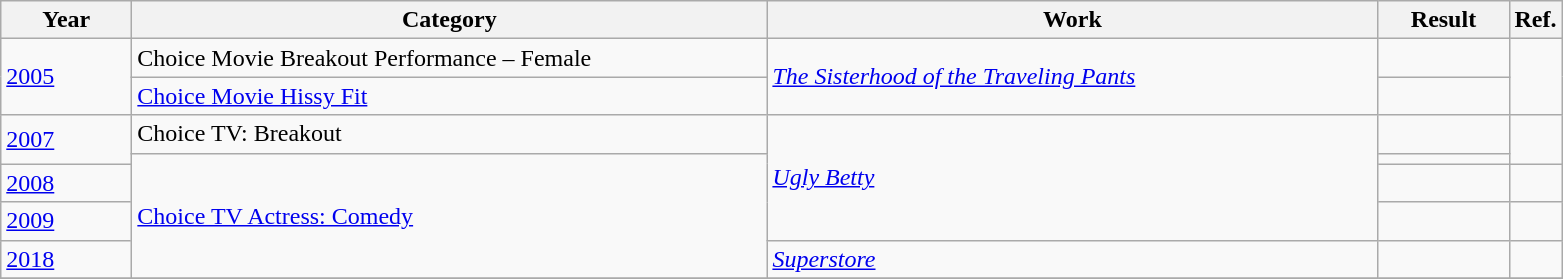<table class=wikitable>
<tr>
<th scope="col" style="width:5em;">Year</th>
<th scope="col" style="width:26em;">Category</th>
<th scope="col" style="width:25em;">Work</th>
<th scope="col" style="width:5em;">Result</th>
<th>Ref.</th>
</tr>
<tr>
<td rowspan="2"><a href='#'>2005</a></td>
<td>Choice Movie Breakout Performance – Female</td>
<td rowspan="2"><em><a href='#'>The Sisterhood of the Traveling Pants</a></em></td>
<td></td>
<td rowspan="2"></td>
</tr>
<tr>
<td><a href='#'>Choice Movie Hissy Fit</a></td>
<td></td>
</tr>
<tr>
<td rowspan="2"><a href='#'>2007</a></td>
<td>Choice TV: Breakout</td>
<td rowspan=4><em><a href='#'>Ugly Betty</a></em></td>
<td></td>
<td rowspan="2"></td>
</tr>
<tr>
<td rowspan=4><a href='#'>Choice TV Actress: Comedy</a></td>
<td></td>
</tr>
<tr>
<td><a href='#'>2008</a></td>
<td></td>
<td></td>
</tr>
<tr>
<td><a href='#'>2009</a></td>
<td></td>
<td></td>
</tr>
<tr>
<td><a href='#'>2018</a></td>
<td><em><a href='#'>Superstore</a></em></td>
<td></td>
<td></td>
</tr>
<tr>
</tr>
</table>
